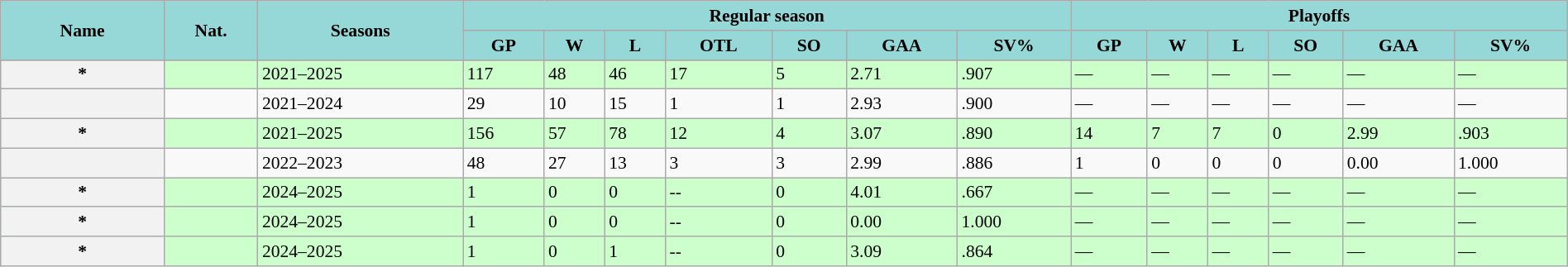<table class="wikitable sortable" style="text-align:left; font-size:90%; width:100%">
<tr>
<th scope=col style="background-color:#96D8D8; color:#000000;"rowspan="2" width="125px">Name</th>
<th scope=col style="background-color:#96D8D8; color:#000000;"rowspan="2">Nat.</th>
<th scope=col style="background-color:#96D8D8; color:#000000;"rowspan="2">Seasons</th>
<th scope=colgroup style="background-color:#96D8D8; color:#000000;"colspan="7">Regular season</th>
<th scope=colgroup style="background-color:#96D8D8; color:#000000;"colspan="6">Playoffs</th>
</tr>
<tr>
<th scope=col style="background-color:#96D8D8; color:#000000">GP</th>
<th scope=col style="background-color:#96D8D8; color:#000000">W</th>
<th scope=col style="background-color:#96D8D8; color:#000000">L</th>
<th scope=col style="background-color:#96D8D8; color:#000000">OTL</th>
<th scope=col style="background-color:#96D8D8; color:#000000">SO</th>
<th scope=col style="background-color:#96D8D8; color:#000000">GAA</th>
<th scope=col style="background-color:#96D8D8; color:#000000">SV%</th>
<th scope=col style="background-color:#96D8D8; color:#000000">GP</th>
<th scope=col style="background-color:#96D8D8; color:#000000">W</th>
<th scope=col style="background-color:#96D8D8; color:#000000">L</th>
<th scope=col style="background-color:#96D8D8; color:#000000">SO</th>
<th scope=col style="background-color:#96D8D8; color:#000000">GAA</th>
<th scope=col style="background-color:#96D8D8; color:#000000">SV%</th>
</tr>
<tr class="unsortable">
</tr>
<tr bgcolor="#CCFFCC">
<th scope=row>*</th>
<td></td>
<td>2021–2025</td>
<td>117</td>
<td>48</td>
<td>46</td>
<td>17</td>
<td>5</td>
<td>2.71</td>
<td>.907</td>
<td>—</td>
<td>—</td>
<td>—</td>
<td>—</td>
<td>—</td>
<td>—</td>
</tr>
<tr>
<th scope=row></th>
<td></td>
<td>2021–2024</td>
<td>29</td>
<td>10</td>
<td>15</td>
<td>1</td>
<td>1</td>
<td>2.93</td>
<td>.900</td>
<td>—</td>
<td>—</td>
<td>—</td>
<td>—</td>
<td>—</td>
<td>—</td>
</tr>
<tr bgcolor="#CCFFCC">
<th scope=row>*</th>
<td></td>
<td>2021–2025</td>
<td>156</td>
<td>57</td>
<td>78</td>
<td>12</td>
<td>4</td>
<td>3.07</td>
<td>.890</td>
<td>14</td>
<td>7</td>
<td>7</td>
<td>0</td>
<td>2.99</td>
<td>.903</td>
</tr>
<tr>
<th scope=row></th>
<td></td>
<td>2022–2023</td>
<td>48</td>
<td>27</td>
<td>13</td>
<td>3</td>
<td>3</td>
<td>2.99</td>
<td>.886</td>
<td>1</td>
<td>0</td>
<td>0</td>
<td>0</td>
<td>0.00</td>
<td>1.000</td>
</tr>
<tr bgcolor="#CCFFCC">
<th scope=row>*</th>
<td></td>
<td>2024–2025</td>
<td>1</td>
<td>0</td>
<td>0</td>
<td>--</td>
<td>0</td>
<td>4.01</td>
<td>.667</td>
<td>—</td>
<td>—</td>
<td>—</td>
<td>—</td>
<td>—</td>
<td>—</td>
</tr>
<tr bgcolor="#CCFFCC">
<th scope=row>*</th>
<td></td>
<td>2024–2025</td>
<td>1</td>
<td>0</td>
<td>0</td>
<td>--</td>
<td>0</td>
<td>0.00</td>
<td>1.000</td>
<td>—</td>
<td>—</td>
<td>—</td>
<td>—</td>
<td>—</td>
<td>—</td>
</tr>
<tr bgcolor="#CCFFCC">
<th scope=row>*</th>
<td></td>
<td>2024–2025</td>
<td>1</td>
<td>0</td>
<td>1</td>
<td>--</td>
<td>0</td>
<td>3.09</td>
<td>.864</td>
<td>—</td>
<td>—</td>
<td>—</td>
<td>—</td>
<td>—</td>
<td>—</td>
</tr>
</table>
